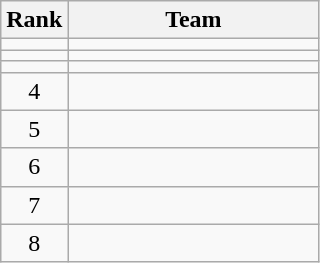<table class="wikitable">
<tr>
<th>Rank</th>
<th style="width:10em">Team</th>
</tr>
<tr>
<td align=center></td>
<td></td>
</tr>
<tr>
<td align=center></td>
<td></td>
</tr>
<tr>
<td align=center></td>
<td></td>
</tr>
<tr>
<td align=center>4</td>
<td></td>
</tr>
<tr>
<td align=center>5</td>
<td></td>
</tr>
<tr>
<td align=center>6</td>
<td></td>
</tr>
<tr>
<td align=center>7</td>
<td></td>
</tr>
<tr>
<td align=center>8</td>
<td></td>
</tr>
</table>
